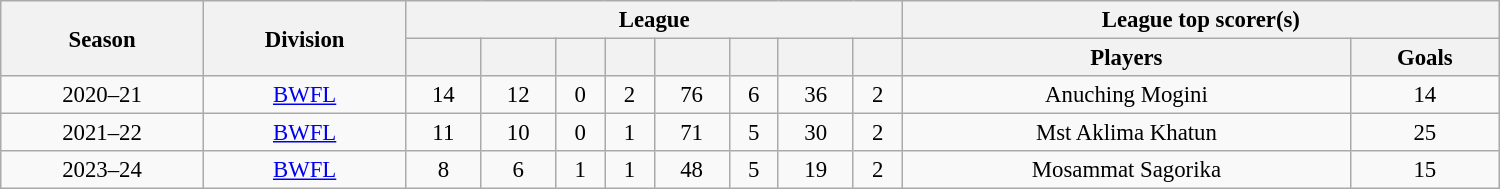<table class="wikitable sortable" style="text-align: center; font-size: 95%; width: 1000px"">
<tr>
<th rowspan="2">Season</th>
<th rowspan="2"><strong>Division</strong></th>
<th colspan="8">League</th>
<th colspan="2">League top scorer(s)</th>
</tr>
<tr>
<th></th>
<th></th>
<th></th>
<th></th>
<th></th>
<th></th>
<th></th>
<th></th>
<th>Players</th>
<th>Goals</th>
</tr>
<tr>
<td>2020–21</td>
<td><a href='#'>BWFL</a></td>
<td>14</td>
<td>12</td>
<td>0</td>
<td>2</td>
<td>76</td>
<td>6</td>
<td>36</td>
<td>2</td>
<td> Anuching Mogini</td>
<td>14</td>
</tr>
<tr>
<td>2021–22</td>
<td><a href='#'>BWFL</a></td>
<td>11</td>
<td>10</td>
<td>0</td>
<td>1</td>
<td>71</td>
<td>5</td>
<td>30</td>
<td>2</td>
<td> Mst Aklima Khatun</td>
<td>25</td>
</tr>
<tr>
<td>2023–24</td>
<td><a href='#'>BWFL</a></td>
<td>8</td>
<td>6</td>
<td>1</td>
<td>1</td>
<td>48</td>
<td>5</td>
<td>19</td>
<td>2</td>
<td> Mosammat Sagorika</td>
<td>15</td>
</tr>
</table>
